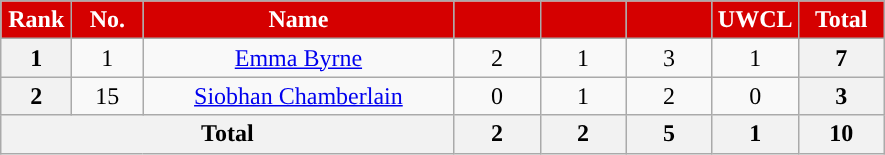<table class="wikitable" style="text-align:center; font-size:100%; ">
<tr>
<th style="background:#d50000; color:white; text-align:center; width:40px">Rank</th>
<th style="background:#d50000; color:white; text-align:center; width:40px">No.</th>
<th style="background:#d50000; color:white; text-align:center; width:200px">Name</th>
<th style="background:#d50000; color:white; text-align:center; width:50px;"><a href='#'></a></th>
<th style="background:#d50000; color:white; text-align:center; width:50px;"><a href='#'></a></th>
<th style="background:#d50000; color:white; text-align:center; width:50px;"></th>
<th style="background:#d50000; color:white; text-align:center; width:50px;">UWCL</th>
<th style="background:#d50000; color:white; text-align:center; width:50px;">Total</th>
</tr>
<tr>
<th>1</th>
<td>1</td>
<td> <a href='#'>Emma Byrne</a></td>
<td>2</td>
<td>1</td>
<td>3</td>
<td>1</td>
<th>7</th>
</tr>
<tr>
<th>2</th>
<td>15</td>
<td><em></em> <a href='#'>Siobhan Chamberlain</a></td>
<td>0</td>
<td>1</td>
<td>2</td>
<td>0</td>
<th>3</th>
</tr>
<tr>
<th colspan="3">Total</th>
<th>2</th>
<th>2</th>
<th>5</th>
<th>1</th>
<th>10</th>
</tr>
</table>
